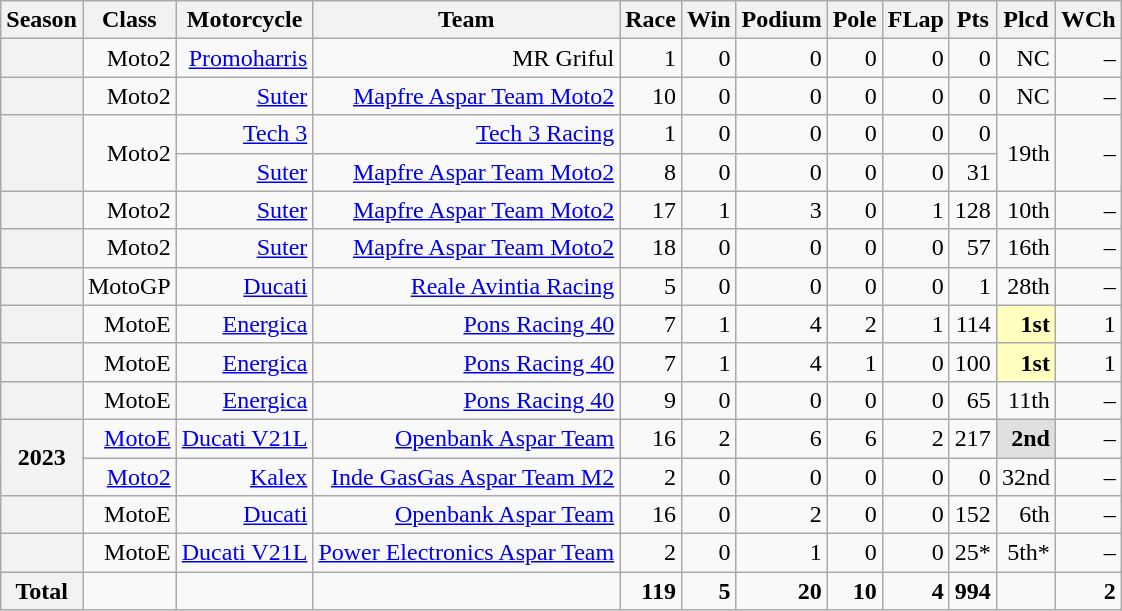<table class="wikitable" style=text-align:right>
<tr>
<th>Season</th>
<th>Class</th>
<th>Motorcycle</th>
<th>Team</th>
<th>Race</th>
<th>Win</th>
<th>Podium</th>
<th>Pole</th>
<th>FLap</th>
<th>Pts</th>
<th>Plcd</th>
<th>WCh</th>
</tr>
<tr>
<th></th>
<td>Moto2</td>
<td><a href='#'>Promoharris</a></td>
<td>MR Griful</td>
<td>1</td>
<td>0</td>
<td>0</td>
<td>0</td>
<td>0</td>
<td>0</td>
<td>NC</td>
<td>–</td>
</tr>
<tr>
<th></th>
<td>Moto2</td>
<td><a href='#'>Suter</a></td>
<td><a href='#'>Mapfre Aspar Team Moto2</a></td>
<td>10</td>
<td>0</td>
<td>0</td>
<td>0</td>
<td>0</td>
<td>0</td>
<td>NC</td>
<td>–</td>
</tr>
<tr>
<th rowspan=2></th>
<td rowspan=2>Moto2</td>
<td><a href='#'>Tech 3</a></td>
<td><a href='#'>Tech 3 Racing</a></td>
<td>1</td>
<td>0</td>
<td>0</td>
<td>0</td>
<td>0</td>
<td>0</td>
<td rowspan=2>19th</td>
<td rowspan=2>–</td>
</tr>
<tr>
<td><a href='#'>Suter</a></td>
<td><a href='#'>Mapfre Aspar Team Moto2</a></td>
<td>8</td>
<td>0</td>
<td>0</td>
<td>0</td>
<td>0</td>
<td>31</td>
</tr>
<tr>
<th></th>
<td>Moto2</td>
<td><a href='#'>Suter</a></td>
<td><a href='#'>Mapfre Aspar Team Moto2</a></td>
<td>17</td>
<td>1</td>
<td>3</td>
<td>0</td>
<td>1</td>
<td>128</td>
<td>10th</td>
<td>–</td>
</tr>
<tr>
<th></th>
<td>Moto2</td>
<td><a href='#'>Suter</a></td>
<td><a href='#'>Mapfre Aspar Team Moto2</a></td>
<td>18</td>
<td>0</td>
<td>0</td>
<td>0</td>
<td>0</td>
<td>57</td>
<td>16th</td>
<td>–</td>
</tr>
<tr>
<th></th>
<td>MotoGP</td>
<td><a href='#'>Ducati</a></td>
<td><a href='#'>Reale Avintia Racing</a></td>
<td>5</td>
<td>0</td>
<td>0</td>
<td>0</td>
<td>0</td>
<td>1</td>
<td>28th</td>
<td>–</td>
</tr>
<tr>
<th></th>
<td>MotoE</td>
<td><a href='#'>Energica</a></td>
<td><a href='#'>Pons Racing 40</a></td>
<td>7</td>
<td>1</td>
<td>4</td>
<td>2</td>
<td>1</td>
<td>114</td>
<td style="background:#ffffbf;"><strong>1st</strong></td>
<td>1</td>
</tr>
<tr>
<th></th>
<td>MotoE</td>
<td><a href='#'>Energica</a></td>
<td><a href='#'>Pons Racing 40</a></td>
<td>7</td>
<td>1</td>
<td>4</td>
<td>1</td>
<td>0</td>
<td>100</td>
<td style="background:#ffffbf;"><strong>1st</strong></td>
<td>1</td>
</tr>
<tr>
<th></th>
<td>MotoE</td>
<td><a href='#'>Energica</a></td>
<td><a href='#'>Pons Racing 40</a></td>
<td>9</td>
<td>0</td>
<td>0</td>
<td>0</td>
<td>0</td>
<td>65</td>
<td>11th</td>
<td>–</td>
</tr>
<tr>
<th rowspan=2>2023</th>
<td><a href='#'>MotoE</a></td>
<td><a href='#'>Ducati V21L</a></td>
<td><a href='#'>Openbank Aspar Team</a></td>
<td>16</td>
<td>2</td>
<td>6</td>
<td>6</td>
<td>2</td>
<td>217</td>
<td style="background:#dfdfdf;"><strong>2nd</strong></td>
<td>–</td>
</tr>
<tr>
<td><a href='#'>Moto2</a></td>
<td><a href='#'>Kalex</a></td>
<td><a href='#'>Inde GasGas Aspar Team M2</a></td>
<td>2</td>
<td>0</td>
<td>0</td>
<td>0</td>
<td>0</td>
<td>0</td>
<td>32nd</td>
<td>–</td>
</tr>
<tr>
<th></th>
<td>MotoE</td>
<td><a href='#'>Ducati</a></td>
<td><a href='#'>Openbank Aspar Team</a></td>
<td>16</td>
<td>0</td>
<td>2</td>
<td>0</td>
<td>0</td>
<td>152</td>
<td>6th</td>
<td>–</td>
</tr>
<tr>
<th></th>
<td>MotoE</td>
<td><a href='#'>Ducati V21L</a></td>
<td><a href='#'>Power Electronics Aspar Team</a></td>
<td>2</td>
<td>0</td>
<td>1</td>
<td>0</td>
<td>0</td>
<td>25*</td>
<td>5th*</td>
<td>–</td>
</tr>
<tr>
<th>Total</th>
<td></td>
<td></td>
<td></td>
<td><strong>119</strong></td>
<td><strong>5</strong></td>
<td><strong>20</strong></td>
<td><strong>10</strong></td>
<td><strong>4</strong></td>
<td><strong>994</strong></td>
<td></td>
<td><strong>2</strong></td>
</tr>
</table>
